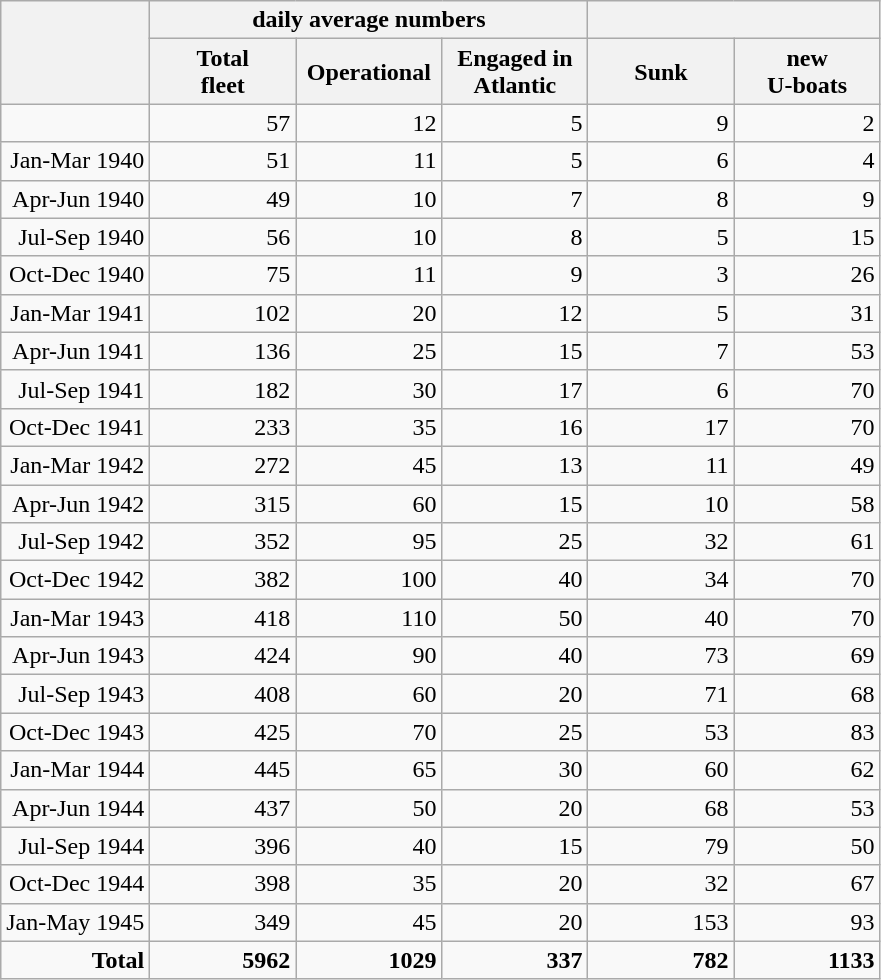<table class="wikitable" style="text-align:right;">
<tr>
<th rowspan="2"></th>
<th colspan="3">daily average numbers</th>
<th colspan="2"></th>
</tr>
<tr>
<th style=width:90px>Total<br>fleet</th>
<th style=width:90px>Operational</th>
<th style=width:90px>Engaged in<br>Atlantic</th>
<th style=width:90px>Sunk</th>
<th style=width:90px>new<br>U-boats</th>
</tr>
<tr>
<td></td>
<td>57</td>
<td>12</td>
<td>5</td>
<td>9</td>
<td>2</td>
</tr>
<tr>
<td>Jan-Mar 1940</td>
<td>51</td>
<td>11</td>
<td>5</td>
<td>6</td>
<td>4</td>
</tr>
<tr>
<td>Apr-Jun 1940</td>
<td>49</td>
<td>10</td>
<td>7</td>
<td>8</td>
<td>9</td>
</tr>
<tr>
<td>Jul-Sep 1940</td>
<td>56</td>
<td>10</td>
<td>8</td>
<td>5</td>
<td>15</td>
</tr>
<tr>
<td>Oct-Dec 1940</td>
<td>75</td>
<td>11</td>
<td>9</td>
<td>3</td>
<td>26</td>
</tr>
<tr>
<td>Jan-Mar 1941</td>
<td>102</td>
<td>20</td>
<td>12</td>
<td>5</td>
<td>31</td>
</tr>
<tr>
<td>Apr-Jun 1941</td>
<td>136</td>
<td>25</td>
<td>15</td>
<td>7</td>
<td>53</td>
</tr>
<tr>
<td>Jul-Sep 1941</td>
<td>182</td>
<td>30</td>
<td>17</td>
<td>6</td>
<td>70</td>
</tr>
<tr>
<td>Oct-Dec 1941</td>
<td>233</td>
<td>35</td>
<td>16</td>
<td>17</td>
<td>70</td>
</tr>
<tr>
<td>Jan-Mar 1942</td>
<td>272</td>
<td>45</td>
<td>13</td>
<td>11</td>
<td>49</td>
</tr>
<tr>
<td>Apr-Jun 1942</td>
<td>315</td>
<td>60</td>
<td>15</td>
<td>10</td>
<td>58</td>
</tr>
<tr>
<td>Jul-Sep 1942</td>
<td>352</td>
<td>95</td>
<td>25</td>
<td>32</td>
<td>61</td>
</tr>
<tr>
<td>Oct-Dec 1942</td>
<td>382</td>
<td>100</td>
<td>40</td>
<td>34</td>
<td>70</td>
</tr>
<tr>
<td>Jan-Mar 1943</td>
<td>418</td>
<td>110</td>
<td>50</td>
<td>40</td>
<td>70</td>
</tr>
<tr>
<td>Apr-Jun 1943</td>
<td>424</td>
<td>90</td>
<td>40</td>
<td>73</td>
<td>69</td>
</tr>
<tr>
<td>Jul-Sep 1943</td>
<td>408</td>
<td>60</td>
<td>20</td>
<td>71</td>
<td>68</td>
</tr>
<tr>
<td>Oct-Dec 1943</td>
<td>425</td>
<td>70</td>
<td>25</td>
<td>53</td>
<td>83</td>
</tr>
<tr>
<td>Jan-Mar 1944</td>
<td>445</td>
<td>65</td>
<td>30</td>
<td>60</td>
<td>62</td>
</tr>
<tr>
<td>Apr-Jun 1944</td>
<td>437</td>
<td>50</td>
<td>20</td>
<td>68</td>
<td>53</td>
</tr>
<tr>
<td>Jul-Sep 1944</td>
<td>396</td>
<td>40</td>
<td>15</td>
<td>79</td>
<td>50</td>
</tr>
<tr>
<td>Oct-Dec 1944</td>
<td>398</td>
<td>35</td>
<td>20</td>
<td>32</td>
<td>67</td>
</tr>
<tr>
<td>Jan-May 1945</td>
<td>349</td>
<td>45</td>
<td>20</td>
<td>153</td>
<td>93</td>
</tr>
<tr>
<td><strong>Total</strong></td>
<td><strong>5962</strong></td>
<td><strong>1029</strong></td>
<td><strong>337</strong></td>
<td><strong>782</strong></td>
<td><strong>1133</strong></td>
</tr>
</table>
